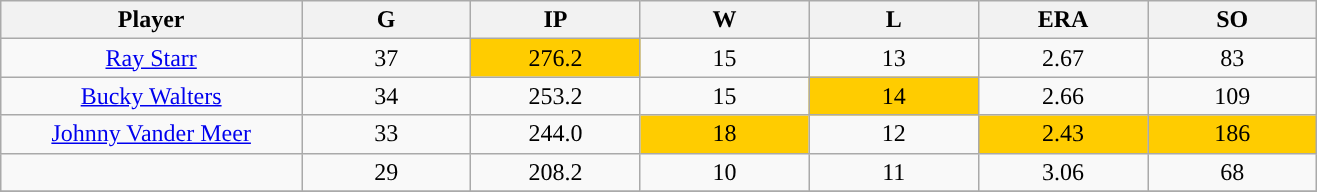<table class="wikitable sortable">
<tr>
<th bgcolor="#DDDDFF" width="16%">Player</th>
<th bgcolor="#DDDDFF" width="9%">G</th>
<th bgcolor="#DDDDFF" width="9%">IP</th>
<th bgcolor="#DDDDFF" width="9%">W</th>
<th bgcolor="#DDDDFF" width="9%">L</th>
<th bgcolor="#DDDDFF" width="9%">ERA</th>
<th bgcolor="#DDDDFF" width="9%">SO</th>
</tr>
<tr align="center">
<td><a href='#'>Ray Starr</a></td>
<td>37</td>
<td style="background:#fc0;">276.2</td>
<td>15</td>
<td>13</td>
<td>2.67</td>
<td>83</td>
</tr>
<tr align="center">
<td><a href='#'>Bucky Walters</a></td>
<td>34</td>
<td>253.2</td>
<td>15</td>
<td style="background:#fc0;">14</td>
<td>2.66</td>
<td>109</td>
</tr>
<tr align="center">
<td><a href='#'>Johnny Vander Meer</a></td>
<td>33</td>
<td>244.0</td>
<td style="background:#fc0;">18</td>
<td>12</td>
<td style="background:#fc0;">2.43</td>
<td style="background:#fc0;">186</td>
</tr>
<tr align="center">
<td></td>
<td>29</td>
<td>208.2</td>
<td>10</td>
<td>11</td>
<td>3.06</td>
<td>68</td>
</tr>
<tr align="center">
</tr>
</table>
